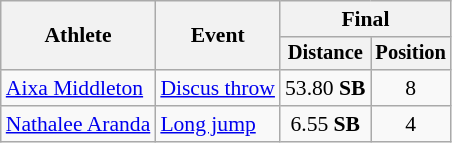<table class=wikitable style="font-size:90%">
<tr>
<th rowspan="2">Athlete</th>
<th rowspan="2">Event</th>
<th colspan="2">Final</th>
</tr>
<tr style="font-size:95%">
<th>Distance</th>
<th>Position</th>
</tr>
<tr align=center>
<td align=left><a href='#'>Aixa Middleton</a></td>
<td align=left><a href='#'>Discus throw</a></td>
<td>53.80	<strong>SB</strong></td>
<td>8</td>
</tr>
<tr align=center>
<td align=left><a href='#'>Nathalee Aranda</a></td>
<td align=left><a href='#'>Long jump</a></td>
<td>6.55 <strong>SB</strong></td>
<td>4</td>
</tr>
</table>
